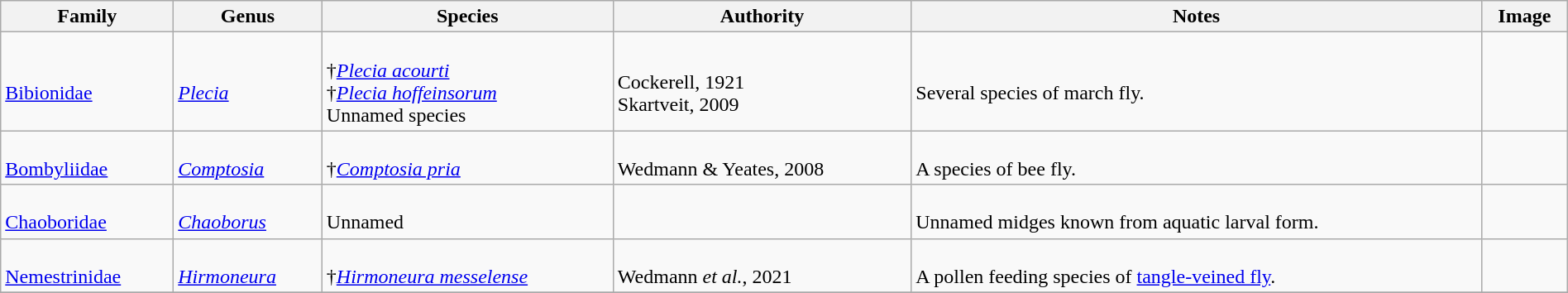<table class="wikitable" align="center" width="100%">
<tr>
<th>Family</th>
<th>Genus</th>
<th>Species</th>
<th>Authority</th>
<th>Notes</th>
<th>Image</th>
</tr>
<tr>
<td><br><a href='#'>Bibionidae</a></td>
<td><br><em><a href='#'>Plecia</a></em></td>
<td><br>†<em><a href='#'>Plecia acourti</a></em><br>†<em><a href='#'>Plecia hoffeinsorum</a></em><br>Unnamed species </td>
<td><br>Cockerell, 1921<br>Skartveit, 2009</td>
<td><br>Several species of march fly.</td>
<td></td>
</tr>
<tr>
<td><br><a href='#'>Bombyliidae</a></td>
<td><br><em><a href='#'>Comptosia</a></em></td>
<td><br>†<em><a href='#'>Comptosia pria</a></em></td>
<td><br>Wedmann & Yeates, 2008</td>
<td><br>A species of bee fly.</td>
<td></td>
</tr>
<tr>
<td><br><a href='#'>Chaoboridae</a></td>
<td><br><em><a href='#'>Chaoborus</a></em></td>
<td><br>Unnamed</td>
<td></td>
<td><br>Unnamed midges known from aquatic larval form.</td>
<td></td>
</tr>
<tr>
<td><br><a href='#'>Nemestrinidae</a></td>
<td><br><em><a href='#'>Hirmoneura</a></em></td>
<td><br>†<em><a href='#'>Hirmoneura messelense</a></em></td>
<td><br>Wedmann <em>et al.</em>, 2021</td>
<td><br>A pollen feeding species of <a href='#'>tangle-veined fly</a>.</td>
<td></td>
</tr>
<tr>
</tr>
</table>
